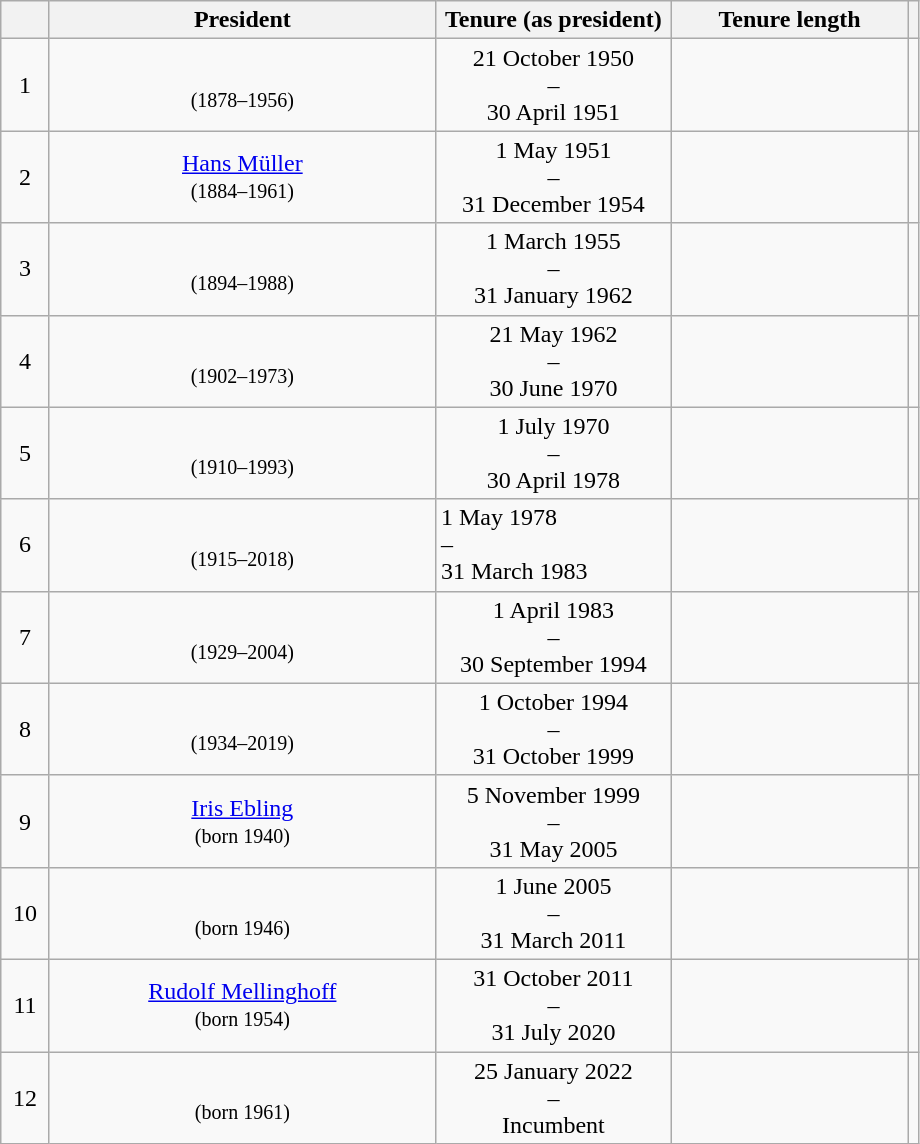<table class="wikitable zebra">
<tr>
<th width="25"></th>
<th width="250">President</th>
<th width="150">Tenure (as president)</th>
<th width="150">Tenure length</th>
<th></th>
</tr>
<tr>
<td align="center">1</td>
<td align="center"><br><small>(1878–1956)</small></td>
<td align="center">21 October 1950<br>–<br>30 April 1951</td>
<td align="center"></td>
<td align="center"></td>
</tr>
<tr>
<td align="center">2</td>
<td align="center"><a href='#'>Hans Müller</a><br><small>(1884–1961)</small></td>
<td align="center">1 May 1951<br>–<br>31 December 1954</td>
<td align="center"></td>
<td align="center"></td>
</tr>
<tr>
<td align="center">3</td>
<td align="center"><br><small>(1894–1988)</small></td>
<td align="center">1 March 1955<br>–<br>31 January 1962</td>
<td align="center"></td>
<td align="center"></td>
</tr>
<tr>
<td align="center">4</td>
<td align="center"><br><small>(1902–1973)</small></td>
<td align="center">21 May 1962<br>–<br>30 June 1970</td>
<td align="center"></td>
<td align="center"></td>
</tr>
<tr>
<td align="center">5</td>
<td align="center"><br><small>(1910–1993)</small></td>
<td align="center">1 July 1970<br>–<br>30 April 1978</td>
<td align="center"></td>
<td align="center"></td>
</tr>
<tr>
<td align="center">6</td>
<td align="center"><br><small>(1915–2018)</small></td>
<td>1 May 1978<br>–<br>31 March 1983</td>
<td align="center"></td>
<td align="center"></td>
</tr>
<tr>
<td align="center">7</td>
<td align="center"><br><small>(1929–2004)</small></td>
<td align="center">1 April 1983<br>–<br>30 September 1994</td>
<td align="center"></td>
<td align="center"></td>
</tr>
<tr>
<td align="center">8</td>
<td align="center"><br><small>(1934–2019)</small></td>
<td align="center">1 October 1994<br>–<br>31 October 1999</td>
<td align="center"></td>
<td align="center"></td>
</tr>
<tr>
<td align="center">9</td>
<td align="center"><a href='#'>Iris Ebling</a><br><small>(born 1940)</small></td>
<td align="center">5 November 1999<br>–<br>31 May 2005</td>
<td align="center"></td>
<td align="center"></td>
</tr>
<tr>
<td align="center">10</td>
<td align="center"><br><small>(born 1946)</small></td>
<td align="center">1 June 2005<br>–<br>31 March 2011</td>
<td align="center"></td>
<td align="center"></td>
</tr>
<tr>
<td align="center">11</td>
<td align="center"><a href='#'>Rudolf Mellinghoff</a><br><small>(born 1954)</small></td>
<td align="center">31 October 2011<br>–<br>31 July 2020</td>
<td align="center"></td>
<td align="center"></td>
</tr>
<tr>
<td align="center">12</td>
<td align="center"><br><small>(born 1961)</small></td>
<td align="center">25 January 2022<br>–<br>Incumbent</td>
<td align="center"></td>
<td align="center"></td>
</tr>
</table>
